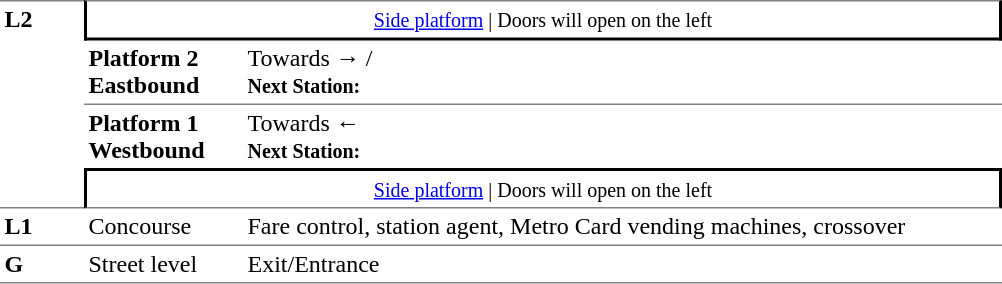<table table border=0 cellspacing=0 cellpadding=3>
<tr>
<td style="border-top:solid 1px grey;border-bottom:solid 1px grey;" width=50 rowspan=4 valign=top><strong>L2</strong></td>
<td style="border-top:solid 1px grey;border-right:solid 2px black;border-left:solid 2px black;border-bottom:solid 2px black;text-align:center;" colspan=2><small><a href='#'>Side platform</a> | Doors will open on the left </small></td>
</tr>
<tr>
<td style="border-bottom:solid 1px grey;" width=100><span><strong>Platform 2</strong><br><strong>Eastbound</strong></span></td>
<td style="border-bottom:solid 1px grey;" width=500>Towards →  / <br><small><strong>Next Station:</strong> </small></td>
</tr>
<tr>
<td><span><strong>Platform 1</strong><br><strong>Westbound</strong></span></td>
<td><span></span>Towards ← <br><small><strong>Next Station:</strong> </small></td>
</tr>
<tr>
<td style="border-top:solid 2px black;border-right:solid 2px black;border-left:solid 2px black;border-bottom:solid 1px grey;" colspan=2  align=center><small><a href='#'>Side platform</a> | Doors will open on the left </small></td>
</tr>
<tr>
<td valign=top><strong>L1</strong></td>
<td valign=top>Concourse</td>
<td valign=top>Fare control, station agent, Metro Card vending machines, crossover</td>
</tr>
<tr>
<td style="border-bottom:solid 1px grey;border-top:solid 1px grey;" width=50 valign=top><strong>G</strong></td>
<td style="border-top:solid 1px grey;border-bottom:solid 1px grey;" width=100 valign=top>Street level</td>
<td style="border-top:solid 1px grey;border-bottom:solid 1px grey;" width=500 valign=top>Exit/Entrance</td>
</tr>
</table>
